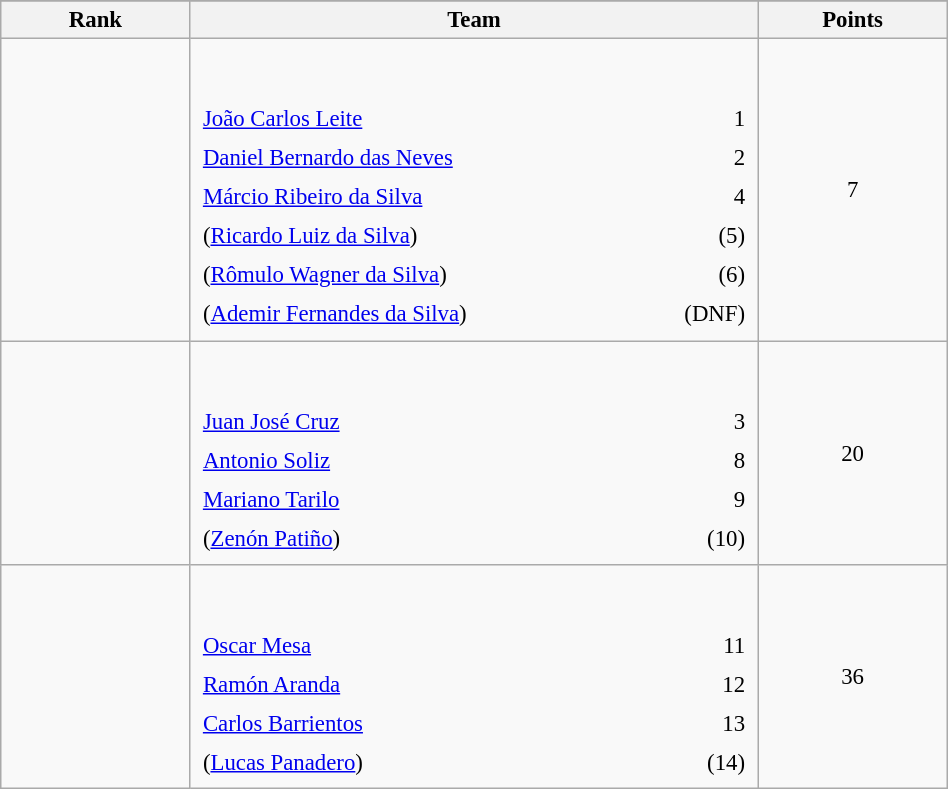<table class="wikitable sortable" style=" text-align:center; font-size:95%;" width="50%">
<tr>
</tr>
<tr>
<th width=10%>Rank</th>
<th width=30%>Team</th>
<th width=10%>Points</th>
</tr>
<tr>
<td align=center></td>
<td align=left> <br><br><table width=100%>
<tr>
<td align=left style="border:0"><a href='#'>João Carlos Leite</a></td>
<td align=right style="border:0">1</td>
</tr>
<tr>
<td align=left style="border:0"><a href='#'>Daniel Bernardo das Neves</a></td>
<td align=right style="border:0">2</td>
</tr>
<tr>
<td align=left style="border:0"><a href='#'>Márcio Ribeiro da Silva</a></td>
<td align=right style="border:0">4</td>
</tr>
<tr>
<td align=left style="border:0">(<a href='#'>Ricardo Luiz da Silva</a>)</td>
<td align=right style="border:0">(5)</td>
</tr>
<tr>
<td align=left style="border:0">(<a href='#'>Rômulo Wagner da Silva</a>)</td>
<td align=right style="border:0">(6)</td>
</tr>
<tr>
<td align=left style="border:0">(<a href='#'>Ademir Fernandes da Silva</a>)</td>
<td align=right style="border:0">(DNF)</td>
</tr>
</table>
</td>
<td>7</td>
</tr>
<tr>
<td align=center></td>
<td align=left> <br><br><table width=100%>
<tr>
<td align=left style="border:0"><a href='#'>Juan José Cruz</a></td>
<td align=right style="border:0">3</td>
</tr>
<tr>
<td align=left style="border:0"><a href='#'>Antonio Soliz</a></td>
<td align=right style="border:0">8</td>
</tr>
<tr>
<td align=left style="border:0"><a href='#'>Mariano Tarilo</a></td>
<td align=right style="border:0">9</td>
</tr>
<tr>
<td align=left style="border:0">(<a href='#'>Zenón Patiño</a>)</td>
<td align=right style="border:0">(10)</td>
</tr>
</table>
</td>
<td>20</td>
</tr>
<tr>
<td align=center></td>
<td align=left> <br><br><table width=100%>
<tr>
<td align=left style="border:0"><a href='#'>Oscar Mesa</a></td>
<td align=right style="border:0">11</td>
</tr>
<tr>
<td align=left style="border:0"><a href='#'>Ramón Aranda</a></td>
<td align=right style="border:0">12</td>
</tr>
<tr>
<td align=left style="border:0"><a href='#'>Carlos Barrientos</a></td>
<td align=right style="border:0">13</td>
</tr>
<tr>
<td align=left style="border:0">(<a href='#'>Lucas Panadero</a>)</td>
<td align=right style="border:0">(14)</td>
</tr>
</table>
</td>
<td>36</td>
</tr>
</table>
